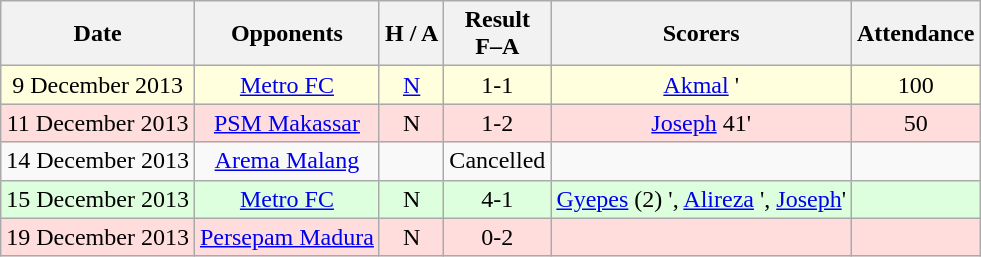<table class="wikitable" style="text-align:center">
<tr>
<th>Date</th>
<th>Opponents</th>
<th>H / A</th>
<th>Result<br>F–A</th>
<th>Scorers</th>
<th>Attendance</th>
</tr>
<tr bgcolor="#FFFFDD">
<td>9 December 2013</td>
<td><a href='#'>Metro FC</a></td>
<td><a href='#'>N</a></td>
<td>1-1</td>
<td><a href='#'>Akmal</a> '</td>
<td>100</td>
</tr>
<tr bgcolor="#ffdddd">
<td>11 December 2013</td>
<td><a href='#'>PSM Makassar</a></td>
<td>N</td>
<td>1-2</td>
<td><a href='#'>Joseph</a> 41'</td>
<td>50</td>
</tr>
<tr bgcolor=>
<td>14 December 2013</td>
<td><a href='#'>Arema Malang</a></td>
<td></td>
<td>Cancelled</td>
<td></td>
<td></td>
</tr>
<tr bgcolor="#ddffdd">
<td>15 December 2013</td>
<td><a href='#'>Metro FC</a></td>
<td>N</td>
<td>4-1</td>
<td><a href='#'>Gyepes</a> (2) ', <a href='#'>Alireza</a> ', <a href='#'>Joseph</a>'</td>
<td></td>
</tr>
<tr bgcolor="#ffdddd">
<td>19 December 2013</td>
<td><a href='#'>Persepam Madura</a></td>
<td>N</td>
<td>0-2</td>
<td></td>
<td></td>
</tr>
</table>
